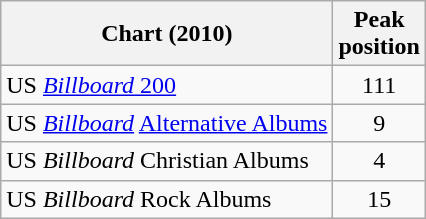<table class="wikitable">
<tr>
<th align="left">Chart (2010)</th>
<th style="text-align:center;">Peak<br>position</th>
</tr>
<tr>
<td>US <a href='#'><em>Billboard</em> 200</a></td>
<td style="text-align:center;">111</td>
</tr>
<tr>
<td>US <em><a href='#'>Billboard</a></em> <a href='#'>Alternative Albums</a></td>
<td style="text-align:center;">9</td>
</tr>
<tr>
<td>US <em>Billboard</em> Christian Albums</td>
<td style="text-align:center;">4</td>
</tr>
<tr>
<td>US <em>Billboard</em> Rock Albums</td>
<td style="text-align:center;">15</td>
</tr>
</table>
